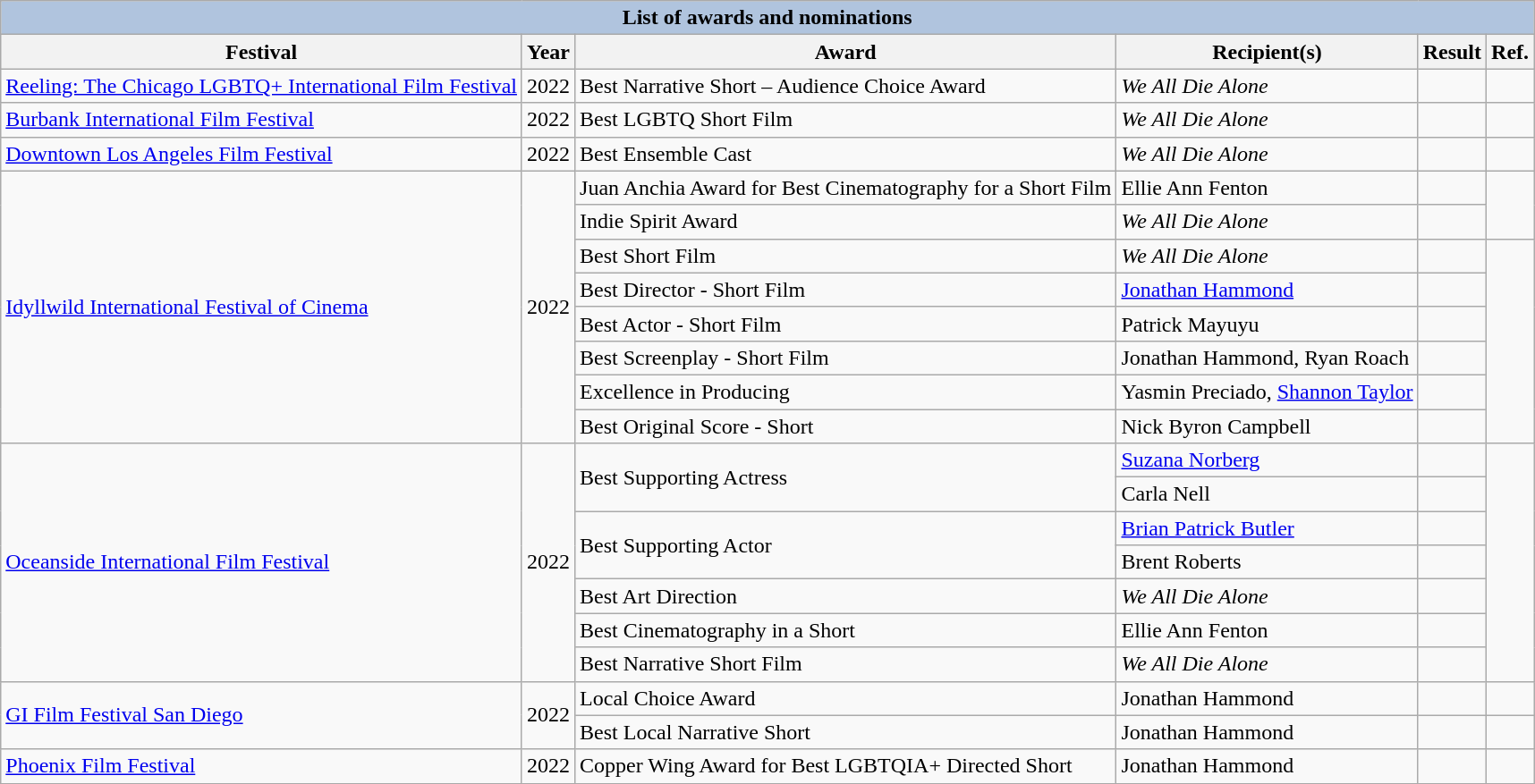<table class="wikitable">
<tr>
<th colspan="6" style="background:#B0C4DE;">List of awards and nominations</th>
</tr>
<tr>
<th>Festival</th>
<th>Year</th>
<th>Award</th>
<th>Recipient(s)</th>
<th>Result</th>
<th>Ref.</th>
</tr>
<tr>
<td><a href='#'>Reeling: The Chicago LGBTQ+ International Film Festival</a></td>
<td>2022</td>
<td>Best Narrative Short – Audience Choice Award</td>
<td><em>We All Die Alone</em></td>
<td></td>
<td></td>
</tr>
<tr>
<td><a href='#'>Burbank International Film Festival</a></td>
<td>2022</td>
<td>Best LGBTQ Short Film</td>
<td><em>We All Die Alone</em></td>
<td></td>
<td></td>
</tr>
<tr>
<td><a href='#'>Downtown Los Angeles Film Festival</a></td>
<td>2022</td>
<td>Best Ensemble Cast</td>
<td><em>We All Die Alone</em></td>
<td></td>
<td></td>
</tr>
<tr>
<td rowspan=8><a href='#'>Idyllwild International Festival of Cinema</a></td>
<td rowspan=8>2022</td>
<td>Juan Anchia Award for Best Cinematography for a Short Film</td>
<td>Ellie Ann Fenton</td>
<td></td>
<td rowspan=2></td>
</tr>
<tr>
<td rowspan=1>Indie Spirit Award</td>
<td><em>We All Die Alone</em></td>
<td></td>
</tr>
<tr>
<td rowspan=1>Best Short Film</td>
<td><em>We All Die Alone</em></td>
<td></td>
<td rowspan=6></td>
</tr>
<tr>
<td rowspan=1>Best Director - Short Film</td>
<td><a href='#'>Jonathan Hammond</a></td>
<td></td>
</tr>
<tr>
<td rowspan=1>Best Actor - Short Film</td>
<td>Patrick Mayuyu</td>
<td></td>
</tr>
<tr>
<td rowspan=1>Best Screenplay - Short Film</td>
<td>Jonathan Hammond, Ryan Roach</td>
<td></td>
</tr>
<tr>
<td rowspan=1>Excellence in Producing</td>
<td>Yasmin Preciado, <a href='#'>Shannon Taylor</a></td>
<td></td>
</tr>
<tr>
<td rowspan=1>Best Original Score - Short</td>
<td>Nick Byron Campbell</td>
<td></td>
</tr>
<tr>
<td rowspan=7><a href='#'>Oceanside International Film Festival</a></td>
<td rowspan=7>2022</td>
<td rowspan=2>Best Supporting Actress</td>
<td><a href='#'>Suzana Norberg</a></td>
<td></td>
<td rowspan=7></td>
</tr>
<tr>
<td>Carla Nell</td>
<td></td>
</tr>
<tr>
<td rowspan=2>Best Supporting Actor</td>
<td><a href='#'>Brian Patrick Butler</a></td>
<td></td>
</tr>
<tr>
<td>Brent Roberts</td>
<td></td>
</tr>
<tr>
<td>Best Art Direction</td>
<td><em>We All Die Alone</em></td>
<td></td>
</tr>
<tr>
<td>Best Cinematography in a Short</td>
<td>Ellie Ann Fenton</td>
<td></td>
</tr>
<tr>
<td>Best Narrative Short Film</td>
<td><em>We All Die Alone</em></td>
<td></td>
</tr>
<tr>
<td rowspan=2><a href='#'>GI Film Festival San Diego</a></td>
<td rowspan=2>2022</td>
<td>Local Choice Award</td>
<td>Jonathan Hammond</td>
<td></td>
<td rowspan=1></td>
</tr>
<tr>
<td>Best Local Narrative Short</td>
<td>Jonathan Hammond</td>
<td></td>
<td rowspan=1></td>
</tr>
<tr>
<td rowspan=1><a href='#'>Phoenix Film Festival</a></td>
<td>2022</td>
<td>Copper Wing Award for Best LGBTQIA+ Directed Short</td>
<td>Jonathan Hammond</td>
<td></td>
<td rowspan=2></td>
</tr>
<tr>
</tr>
</table>
